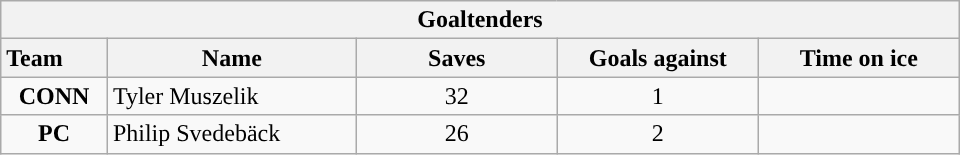<table class="wikitable" style="width:40em; text-align:right;">
<tr>
<th colspan=5>Goaltenders</th>
</tr>
<tr>
<th style="width:4em; text-align:left;">Team</th>
<th style="width:10em;">Name</th>
<th style="width:8em;">Saves</th>
<th style="width:8em;">Goals against</th>
<th style="width:8em;">Time on ice</th>
</tr>
<tr>
<td align=center><strong>CONN</strong></td>
<td style="text-align:left;">Tyler Muszelik</td>
<td align=center>32</td>
<td align=center>1</td>
<td align=center></td>
</tr>
<tr>
<td align=center><strong>PC</strong></td>
<td style="text-align:left;">Philip Svedebäck</td>
<td align=center>26</td>
<td align=center>2</td>
<td align=center></td>
</tr>
</table>
